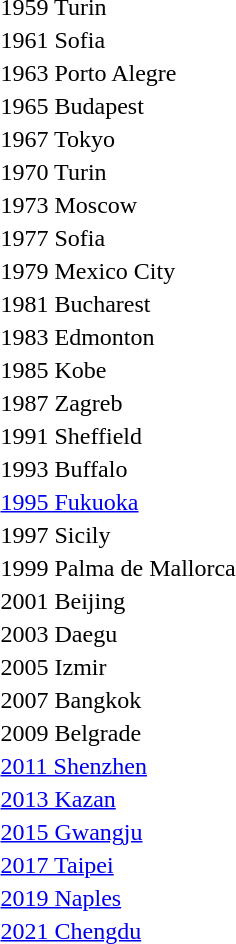<table>
<tr>
<td>1959 Turin</td>
<td></td>
<td></td>
<td></td>
</tr>
<tr>
<td>1961 Sofia</td>
<td></td>
<td></td>
<td></td>
</tr>
<tr>
<td>1963 Porto Alegre</td>
<td></td>
<td></td>
<td></td>
</tr>
<tr>
<td>1965 Budapest</td>
<td></td>
<td></td>
<td></td>
</tr>
<tr>
<td>1967 Tokyo</td>
<td></td>
<td></td>
<td></td>
</tr>
<tr>
<td>1970 Turin</td>
<td></td>
<td></td>
<td></td>
</tr>
<tr>
<td>1973 Moscow</td>
<td></td>
<td></td>
<td></td>
</tr>
<tr>
<td>1977 Sofia</td>
<td></td>
<td></td>
<td></td>
</tr>
<tr>
<td>1979 Mexico City</td>
<td></td>
<td></td>
<td></td>
</tr>
<tr>
<td>1981 Bucharest</td>
<td></td>
<td></td>
<td></td>
</tr>
<tr>
<td>1983 Edmonton</td>
<td></td>
<td></td>
<td></td>
</tr>
<tr>
<td>1985 Kobe</td>
<td></td>
<td></td>
<td></td>
</tr>
<tr>
<td rowspan=2>1987 Zagreb</td>
<td rowspan=2></td>
<td rowspan=2></td>
<td></td>
</tr>
<tr>
<td></td>
</tr>
<tr>
<td rowspan=2>1991 Sheffield</td>
<td rowspan=2></td>
<td rowspan=2></td>
<td></td>
</tr>
<tr>
<td></td>
</tr>
<tr>
<td rowspan=2>1993 Buffalo</td>
<td rowspan=2></td>
<td rowspan=2></td>
<td></td>
</tr>
<tr>
<td></td>
</tr>
<tr>
<td rowspan=2><a href='#'>1995 Fukuoka</a></td>
<td rowspan=2></td>
<td rowspan=2></td>
<td></td>
</tr>
<tr>
<td></td>
</tr>
<tr>
<td rowspan=2>1997 Sicily</td>
<td rowspan=2></td>
<td rowspan=2></td>
<td></td>
</tr>
<tr>
<td></td>
</tr>
<tr>
<td rowspan=2>1999 Palma de Mallorca</td>
<td rowspan=2></td>
<td rowspan=2></td>
<td></td>
</tr>
<tr>
<td></td>
</tr>
<tr>
<td rowspan=2>2001 Beijing</td>
<td rowspan=2></td>
<td rowspan=2></td>
<td></td>
</tr>
<tr>
<td></td>
</tr>
<tr>
<td rowspan=2>2003 Daegu</td>
<td rowspan=2></td>
<td rowspan=2></td>
<td></td>
</tr>
<tr>
<td></td>
</tr>
<tr>
<td rowspan=2>2005 Izmir</td>
<td rowspan=2></td>
<td rowspan=2></td>
<td></td>
</tr>
<tr>
<td></td>
</tr>
<tr>
<td rowspan=2>2007 Bangkok</td>
<td rowspan=2></td>
<td rowspan=2></td>
<td></td>
</tr>
<tr>
<td></td>
</tr>
<tr>
<td rowspan=2>2009 Belgrade</td>
<td rowspan=2></td>
<td rowspan=2></td>
<td></td>
</tr>
<tr>
<td></td>
</tr>
<tr>
<td rowspan=2><a href='#'>2011 Shenzhen</a></td>
<td rowspan=2></td>
<td rowspan=2></td>
<td></td>
</tr>
<tr>
<td></td>
</tr>
<tr>
<td rowspan=2><a href='#'>2013 Kazan</a></td>
<td rowspan=2></td>
<td rowspan=2></td>
<td></td>
</tr>
<tr>
<td></td>
</tr>
<tr>
<td rowspan=2><a href='#'>2015 Gwangju</a></td>
<td rowspan=2></td>
<td rowspan=2></td>
<td></td>
</tr>
<tr>
<td></td>
</tr>
<tr>
<td rowspan=2><a href='#'>2017 Taipei</a></td>
<td rowspan=2></td>
<td rowspan=2></td>
<td></td>
</tr>
<tr>
<td></td>
</tr>
<tr>
<td rowspan=2><a href='#'>2019 Naples</a></td>
<td rowspan=2></td>
<td rowspan=2></td>
<td></td>
</tr>
<tr>
<td></td>
</tr>
<tr>
<td rowspan=2><a href='#'>2021 Chengdu</a></td>
<td rowspan=2></td>
<td rowspan=2></td>
<td></td>
</tr>
<tr>
<td></td>
</tr>
</table>
